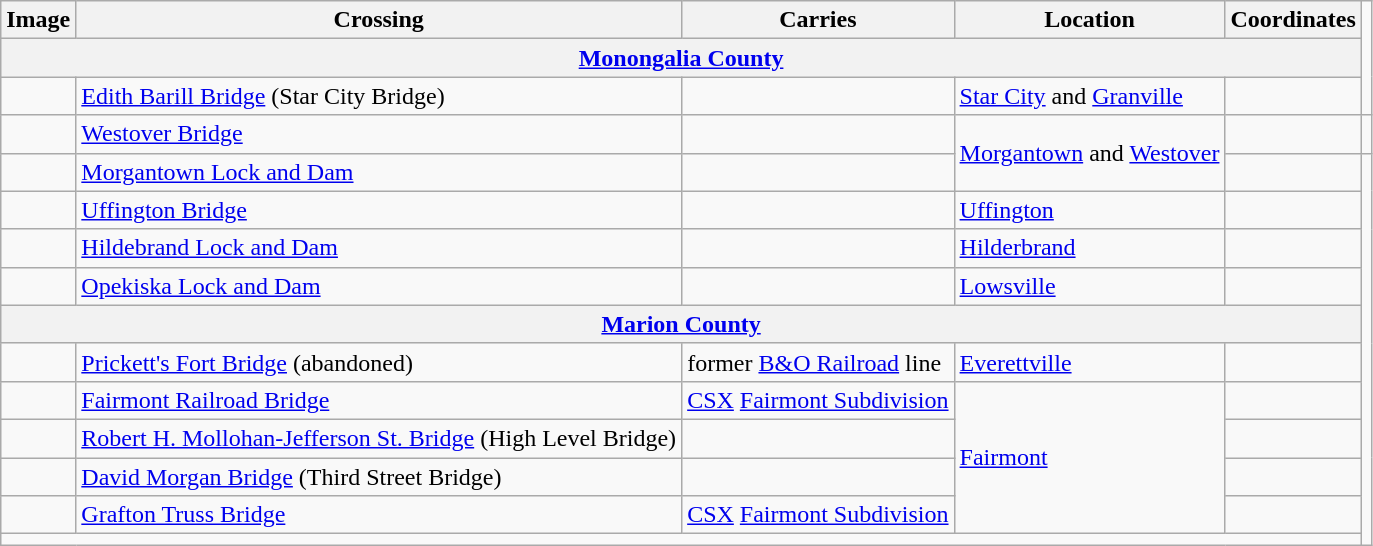<table class="wikitable">
<tr>
<th>Image</th>
<th>Crossing</th>
<th>Carries</th>
<th>Location</th>
<th>Coordinates</th>
</tr>
<tr>
<th colspan="5"><a href='#'>Monongalia County</a></th>
</tr>
<tr>
<td></td>
<td><a href='#'>Edith Barill Bridge</a> (Star City Bridge)</td>
<td></td>
<td><a href='#'>Star City</a> and <a href='#'>Granville</a></td>
<td></td>
</tr>
<tr>
<td></td>
<td><a href='#'>Westover Bridge</a></td>
<td></td>
<td rowspan="2"><a href='#'>Morgantown</a> and <a href='#'>Westover</a></td>
<td></td>
<td></td>
</tr>
<tr>
<td></td>
<td><a href='#'>Morgantown Lock and Dam</a></td>
<td></td>
<td></td>
</tr>
<tr>
<td></td>
<td><a href='#'>Uffington Bridge</a></td>
<td></td>
<td><a href='#'>Uffington</a></td>
<td></td>
</tr>
<tr>
<td></td>
<td><a href='#'>Hildebrand Lock and Dam</a></td>
<td></td>
<td><a href='#'>Hilderbrand</a></td>
<td></td>
</tr>
<tr>
<td></td>
<td><a href='#'>Opekiska Lock and Dam</a></td>
<td></td>
<td><a href='#'>Lowsville</a></td>
<td></td>
</tr>
<tr>
<th colspan="5"><a href='#'>Marion County</a></th>
</tr>
<tr>
<td></td>
<td><a href='#'>Prickett's Fort Bridge</a> (abandoned)</td>
<td>former <a href='#'>B&O Railroad</a> line</td>
<td><a href='#'>Everettville</a></td>
<td></td>
</tr>
<tr>
<td></td>
<td><a href='#'>Fairmont Railroad Bridge</a></td>
<td><a href='#'>CSX</a> <a href='#'>Fairmont Subdivision</a></td>
<td rowspan="4"><a href='#'>Fairmont</a></td>
<td></td>
</tr>
<tr>
<td></td>
<td><a href='#'>Robert H. Mollohan-Jefferson St. Bridge</a> (High Level Bridge)</td>
<td></td>
<td></td>
</tr>
<tr>
<td></td>
<td><a href='#'>David Morgan Bridge</a> (Third Street Bridge)</td>
<td></td>
<td></td>
</tr>
<tr>
<td></td>
<td><a href='#'>Grafton Truss Bridge</a></td>
<td><a href='#'>CSX</a> <a href='#'>Fairmont Subdivision</a></td>
<td></td>
</tr>
<tr>
<td colspan="5"></td>
</tr>
</table>
